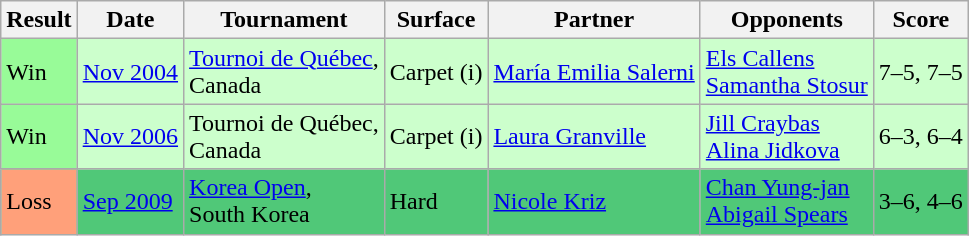<table class=wikitable sortable>
<tr>
<th>Result</th>
<th>Date</th>
<th>Tournament</th>
<th>Surface</th>
<th>Partner</th>
<th>Opponents</th>
<th>Score</th>
</tr>
<tr bgcolor="#CCFFCC">
<td bgcolor=#98fb98>Win</td>
<td><a href='#'>Nov 2004</a></td>
<td><a href='#'>Tournoi de Québec</a>, <br>Canada</td>
<td>Carpet (i)</td>
<td> <a href='#'>María Emilia Salerni</a></td>
<td> <a href='#'>Els Callens</a> <br>  <a href='#'>Samantha Stosur</a></td>
<td>7–5, 7–5</td>
</tr>
<tr bgcolor="#CCFFCC">
<td bgcolor=#98fb98>Win</td>
<td><a href='#'>Nov 2006</a></td>
<td>Tournoi de Québec, <br>Canada</td>
<td>Carpet (i)</td>
<td> <a href='#'>Laura Granville</a></td>
<td> <a href='#'>Jill Craybas</a> <br>  <a href='#'>Alina Jidkova</a></td>
<td>6–3, 6–4</td>
</tr>
<tr bgcolor=#50C878>
<td bgcolor=#ffa07a>Loss</td>
<td><a href='#'>Sep 2009</a></td>
<td><a href='#'>Korea Open</a>, <br>South Korea</td>
<td>Hard</td>
<td> <a href='#'>Nicole Kriz</a></td>
<td> <a href='#'>Chan Yung-jan</a> <br>  <a href='#'>Abigail Spears</a></td>
<td>3–6, 4–6</td>
</tr>
</table>
